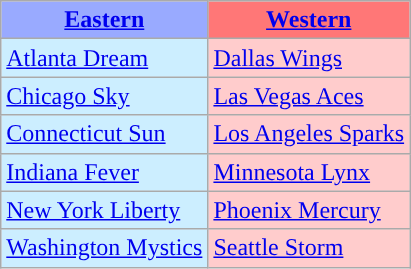<table class="wikitable">
<tr>
<th style="background-color: #9AF;"><a href='#'>Eastern</a></th>
<th style="background-color: #F77;"><a href='#'>Western</a></th>
</tr>
<tr>
<td style="background-color: #CEF;"><a href='#'>Atlanta Dream</a></td>
<td style="background-color: #FCC;"><a href='#'>Dallas Wings</a></td>
</tr>
<tr>
<td style="background-color: #CEF;"><a href='#'>Chicago Sky</a></td>
<td style="background-color: #FCC;"><a href='#'>Las Vegas Aces</a></td>
</tr>
<tr>
<td style="background-color: #CEF;"><a href='#'>Connecticut Sun</a></td>
<td style="background-color: #FCC;"><a href='#'>Los Angeles Sparks</a></td>
</tr>
<tr>
<td style="background-color: #CEF;"><a href='#'>Indiana Fever</a></td>
<td style="background-color: #FCC;"><a href='#'>Minnesota Lynx</a></td>
</tr>
<tr>
<td style="background-color: #CEF;"><a href='#'>New York Liberty</a></td>
<td style="background-color: #FCC;"><a href='#'>Phoenix Mercury</a></td>
</tr>
<tr>
<td style="background-color: #CEF;"><a href='#'>Washington Mystics</a></td>
<td style="background-color: #FCC;"><a href='#'>Seattle Storm</a></td>
</tr>
</table>
